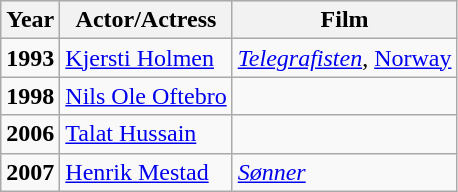<table class="wikitable">
<tr style="background:#EFEFEF">
<th>Year</th>
<th>Actor/Actress</th>
<th>Film</th>
</tr>
<tr>
<td><strong>1993</strong></td>
<td><a href='#'>Kjersti Holmen</a></td>
<td><em><a href='#'>Telegrafisten</a></em>, <a href='#'>Norway</a></td>
</tr>
<tr>
<td><strong>1998</strong></td>
<td><a href='#'>Nils Ole Oftebro</a></td>
<td><em></em></td>
</tr>
<tr>
<td><strong>2006</strong></td>
<td><a href='#'>Talat Hussain</a></td>
<td><em></em></td>
</tr>
<tr>
<td><strong>2007</strong></td>
<td><a href='#'>Henrik Mestad</a></td>
<td><em><a href='#'>Sønner</a></em></td>
</tr>
</table>
